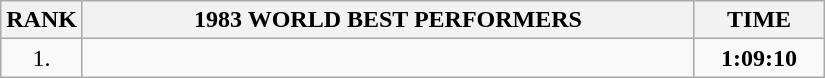<table class=wikitable>
<tr>
<th>RANK</th>
<th align="center" style="width: 25em">1983 WORLD BEST PERFORMERS</th>
<th align="center" style="width: 5em">TIME</th>
</tr>
<tr>
<td align="center">1.</td>
<td></td>
<td align="center"><strong>1:09:10</strong></td>
</tr>
</table>
